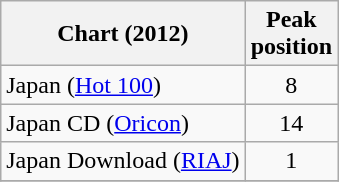<table class="wikitable sortable plainrowheaders">
<tr>
<th scope="col">Chart (2012)</th>
<th scope="col">Peak<br>position</th>
</tr>
<tr>
<td>Japan (<a href='#'>Hot 100</a>)</td>
<td style="text-align:center;">8</td>
</tr>
<tr>
<td>Japan CD (<a href='#'>Oricon</a>)</td>
<td style="text-align:center;">14</td>
</tr>
<tr>
<td>Japan Download (<a href='#'>RIAJ</a>)</td>
<td style="text-align:center;">1</td>
</tr>
<tr>
</tr>
</table>
